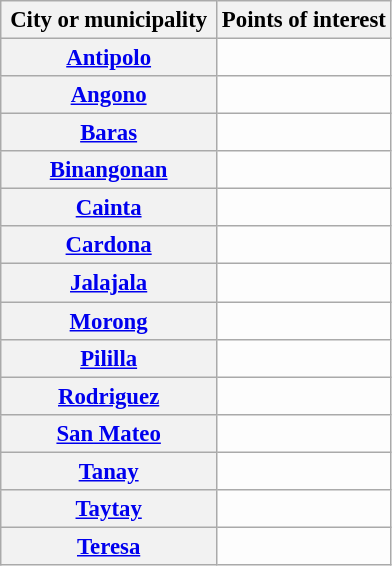<table class="wikitable collapsible collapsed" style="text-align:left;font-size:95%;background-color:#FDFDFD;">
<tr>
<th scope="col" style=width:9em;">City or municipality</th>
<th scope="col" class="unsortable">Points of interest</th>
</tr>
<tr style="vertical-align:top;">
<th scope="row" style="text-align:center;"><a href='#'>Antipolo</a><br></th>
<td><br></td>
</tr>
<tr style="vertical-align:top;">
<th scope="row" style="text-align:center;"><a href='#'>Angono</a><br></th>
<td><br></td>
</tr>
<tr style="vertical-align:top;">
<th scope="row" style="text-align:center;"><a href='#'>Baras</a><br></th>
<td><br></td>
</tr>
<tr style="vertical-align:top;">
<th scope="row" style="text-align:center;"><a href='#'>Binangonan</a><br></th>
<td><br></td>
</tr>
<tr style="vertical-align:top;">
<th scope="row" style="text-align:center;"><a href='#'>Cainta</a><br></th>
<td><br></td>
</tr>
<tr style="vertical-align:top;">
<th scope="row" style="text-align:center;"><a href='#'>Cardona</a><br></th>
<td><br></td>
</tr>
<tr style="vertical-align:top;">
<th scope="row" style="text-align:center;"><a href='#'>Jalajala</a><br></th>
<td><br></td>
</tr>
<tr style="vertical-align:top;">
<th scope="row" style="text-align:center;"><a href='#'>Morong</a><br></th>
<td><br></td>
</tr>
<tr style="vertical-align:top;">
<th scope="row" style="text-align:center;"><a href='#'>Pililla</a><br></th>
<td><br></td>
</tr>
<tr style="vertical-align:top;">
<th scope="row" style="text-align:center;"><a href='#'>Rodriguez</a><br></th>
<td><br></td>
</tr>
<tr style="vertical-align:top;">
<th scope="row" style="text-align:center;"><a href='#'>San Mateo</a><br></th>
<td><br></td>
</tr>
<tr style="vertical-align:top;">
<th scope="row" style="text-align:center;"><a href='#'>Tanay</a><br></th>
<td><br></td>
</tr>
<tr style="vertical-align:top;">
<th scope="row" style="text-align:center;"><a href='#'>Taytay</a><br></th>
<td><br></td>
</tr>
<tr style="vertical-align:top;">
<th scope="row" style="text-align:center;"><a href='#'>Teresa</a><br></th>
<td><br></td>
</tr>
</table>
